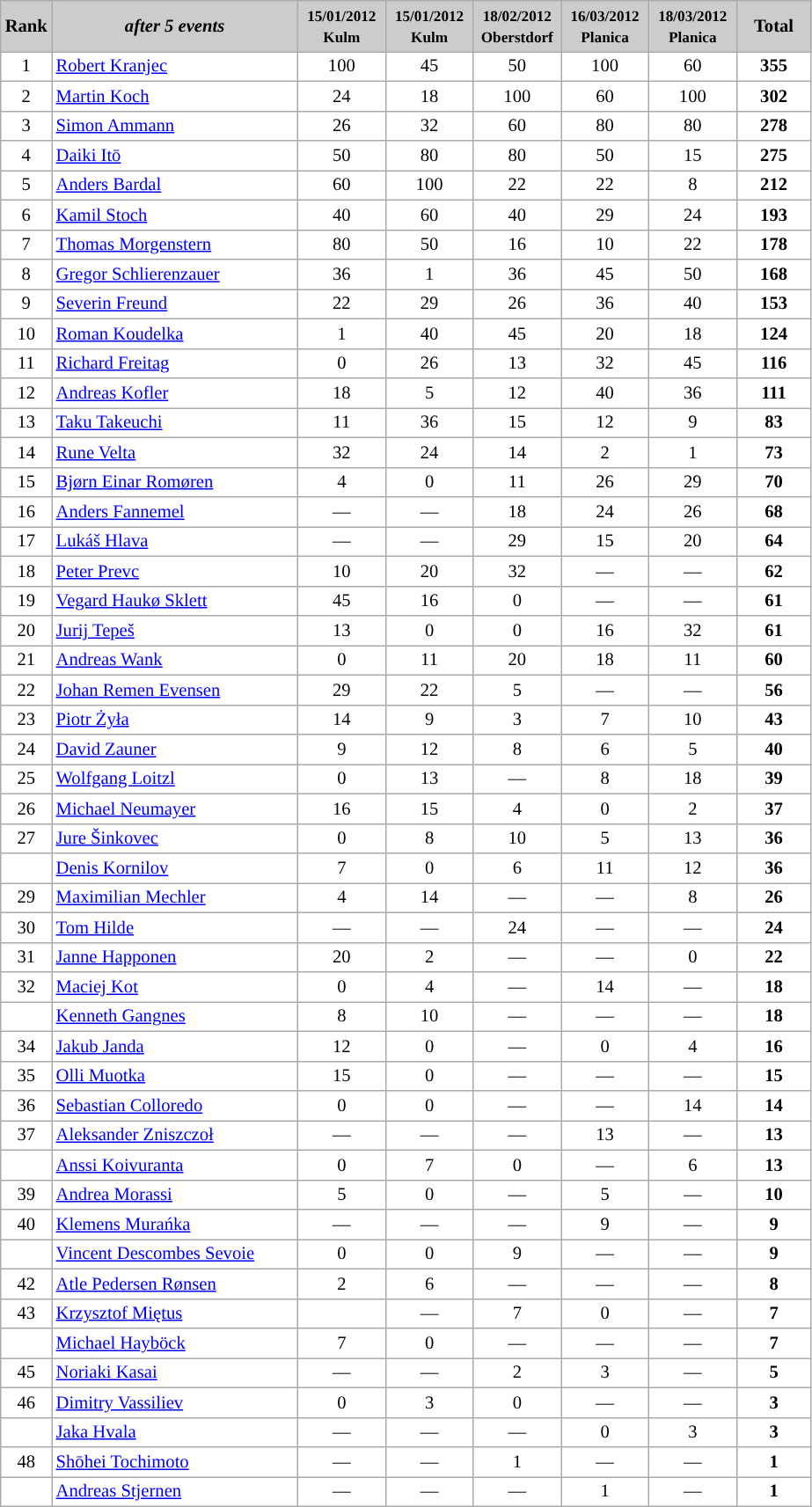<table class="wikitable plainrowheaders" style="background:#fff; font-size:86%; line-height:16px; border:gray solid 1px; border-collapse:collapse;">
<tr style="background:#ccc; text-align:center;">
<th scope="col" style="background:#ccc;" width=10px;">Rank</th>
<th scope="col" style="background:#ccc;" width=180px;"><em>after 5 events</em></th>
<th scope="col" style="background:#ccc;" width=60px;"><small>15/01/2012<br>Kulm</small></th>
<th scope="col" style="background:#ccc;" width=60px;"><small>15/01/2012<br>Kulm</small></th>
<th scope="col" style="background:#ccc;" width=60px;"><small>18/02/2012<br>Oberstdorf</small></th>
<th scope="col" style="background:#ccc;" width=60px;"><small>16/03/2012<br>Planica</small></th>
<th scope="col" style="background:#ccc;" width=60px;"><small>18/03/2012<br>Planica</small></th>
<th scope="col" style="background:#ccc;" width=50px;">Total</th>
</tr>
<tr align="center">
<td>1</td>
<td align="left"> <a href='#'>Robert Kranjec</a></td>
<td>100</td>
<td>45</td>
<td>50</td>
<td>100</td>
<td>60</td>
<td><strong>355</strong></td>
</tr>
<tr align="center">
<td>2</td>
<td align="left"> <a href='#'>Martin Koch</a></td>
<td>24</td>
<td>18</td>
<td>100</td>
<td>60</td>
<td>100</td>
<td><strong>302</strong></td>
</tr>
<tr align="center">
<td>3</td>
<td align="left"> <a href='#'>Simon Ammann</a></td>
<td>26</td>
<td>32</td>
<td>60</td>
<td>80</td>
<td>80</td>
<td><strong>278</strong></td>
</tr>
<tr align="center">
<td>4</td>
<td align="left"> <a href='#'>Daiki Itō</a></td>
<td>50</td>
<td>80</td>
<td>80</td>
<td>50</td>
<td>15</td>
<td><strong>275</strong></td>
</tr>
<tr align="center">
<td>5</td>
<td align="left"> <a href='#'>Anders Bardal</a></td>
<td>60</td>
<td>100</td>
<td>22</td>
<td>22</td>
<td>8</td>
<td><strong>212</strong></td>
</tr>
<tr align="center">
<td>6</td>
<td align="left"> <a href='#'>Kamil Stoch</a></td>
<td>40</td>
<td>60</td>
<td>40</td>
<td>29</td>
<td>24</td>
<td><strong>193</strong></td>
</tr>
<tr align="center">
<td>7</td>
<td align="left"> <a href='#'>Thomas Morgenstern</a></td>
<td>80</td>
<td>50</td>
<td>16</td>
<td>10</td>
<td>22</td>
<td><strong>178</strong></td>
</tr>
<tr align="center">
<td>8</td>
<td align="left"> <a href='#'>Gregor Schlierenzauer</a></td>
<td>36</td>
<td>1</td>
<td>36</td>
<td>45</td>
<td>50</td>
<td><strong>168</strong></td>
</tr>
<tr align="center">
<td>9</td>
<td align="left"> <a href='#'>Severin Freund</a></td>
<td>22</td>
<td>29</td>
<td>26</td>
<td>36</td>
<td>40</td>
<td><strong>153</strong></td>
</tr>
<tr align="center">
<td>10</td>
<td align="left"> <a href='#'>Roman Koudelka</a></td>
<td>1</td>
<td>40</td>
<td>45</td>
<td>20</td>
<td>18</td>
<td><strong>124</strong></td>
</tr>
<tr align="center">
<td>11</td>
<td align="left"> <a href='#'>Richard Freitag</a></td>
<td>0</td>
<td>26</td>
<td>13</td>
<td>32</td>
<td>45</td>
<td><strong>116</strong></td>
</tr>
<tr align="center">
<td>12</td>
<td align="left"> <a href='#'>Andreas Kofler</a></td>
<td>18</td>
<td>5</td>
<td>12</td>
<td>40</td>
<td>36</td>
<td><strong>111</strong></td>
</tr>
<tr align="center">
<td>13</td>
<td align="left"> <a href='#'>Taku Takeuchi</a></td>
<td>11</td>
<td>36</td>
<td>15</td>
<td>12</td>
<td>9</td>
<td><strong>83</strong></td>
</tr>
<tr align="center">
<td>14</td>
<td align="left"> <a href='#'>Rune Velta</a></td>
<td>32</td>
<td>24</td>
<td>14</td>
<td>2</td>
<td>1</td>
<td><strong>73</strong></td>
</tr>
<tr align="center">
<td>15</td>
<td align="left"> <a href='#'>Bjørn Einar Romøren</a></td>
<td>4</td>
<td>0</td>
<td>11</td>
<td>26</td>
<td>29</td>
<td><strong>70</strong></td>
</tr>
<tr align="center">
<td>16</td>
<td align="left"> <a href='#'>Anders Fannemel</a></td>
<td>—</td>
<td>—</td>
<td>18</td>
<td>24</td>
<td>26</td>
<td><strong>68</strong></td>
</tr>
<tr align="center">
<td>17</td>
<td align="left"> <a href='#'>Lukáš Hlava</a></td>
<td>—</td>
<td>—</td>
<td>29</td>
<td>15</td>
<td>20</td>
<td><strong>64</strong></td>
</tr>
<tr align="center">
<td>18</td>
<td align="left"> <a href='#'>Peter Prevc</a></td>
<td>10</td>
<td>20</td>
<td>32</td>
<td>—</td>
<td>—</td>
<td><strong>62</strong></td>
</tr>
<tr align="center">
<td>19</td>
<td align="left"> <a href='#'>Vegard Haukø Sklett</a></td>
<td>45</td>
<td>16</td>
<td>0</td>
<td>—</td>
<td>—</td>
<td><strong>61</strong></td>
</tr>
<tr align="center">
<td>20</td>
<td align="left"> <a href='#'>Jurij Tepeš</a></td>
<td>13</td>
<td>0</td>
<td>0</td>
<td>16</td>
<td>32</td>
<td><strong>61</strong></td>
</tr>
<tr align="center">
<td>21</td>
<td align="left"> <a href='#'>Andreas Wank</a></td>
<td>0</td>
<td>11</td>
<td>20</td>
<td>18</td>
<td>11</td>
<td><strong>60</strong></td>
</tr>
<tr align="center">
<td>22</td>
<td align="left"> <a href='#'>Johan Remen Evensen</a></td>
<td>29</td>
<td>22</td>
<td>5</td>
<td>—</td>
<td>—</td>
<td><strong>56</strong></td>
</tr>
<tr align="center">
<td>23</td>
<td align="left"> <a href='#'>Piotr Żyła</a></td>
<td>14</td>
<td>9</td>
<td>3</td>
<td>7</td>
<td>10</td>
<td><strong>43</strong></td>
</tr>
<tr align="center">
<td>24</td>
<td align="left"> <a href='#'>David Zauner</a></td>
<td>9</td>
<td>12</td>
<td>8</td>
<td>6</td>
<td>5</td>
<td><strong>40</strong></td>
</tr>
<tr align="center">
<td>25</td>
<td align="left"> <a href='#'>Wolfgang Loitzl</a></td>
<td>0</td>
<td>13</td>
<td>—</td>
<td>8</td>
<td>18</td>
<td><strong>39</strong></td>
</tr>
<tr align="center">
<td>26</td>
<td align="left"> <a href='#'>Michael Neumayer</a></td>
<td>16</td>
<td>15</td>
<td>4</td>
<td>0</td>
<td>2</td>
<td><strong>37</strong></td>
</tr>
<tr align="center">
<td>27</td>
<td align="left"> <a href='#'>Jure Šinkovec</a></td>
<td>0</td>
<td>8</td>
<td>10</td>
<td>5</td>
<td>13</td>
<td><strong>36</strong></td>
</tr>
<tr align="center">
<td></td>
<td align="left"> <a href='#'>Denis Kornilov</a></td>
<td>7</td>
<td>0</td>
<td>6</td>
<td>11</td>
<td>12</td>
<td><strong>36</strong></td>
</tr>
<tr align="center">
<td>29</td>
<td align="left"> <a href='#'>Maximilian Mechler</a></td>
<td>4</td>
<td>14</td>
<td>—</td>
<td>—</td>
<td>8</td>
<td><strong>26</strong></td>
</tr>
<tr align="center">
<td>30</td>
<td align="left"> <a href='#'>Tom Hilde</a></td>
<td>—</td>
<td>—</td>
<td>24</td>
<td>—</td>
<td>—</td>
<td><strong>24</strong></td>
</tr>
<tr align="center">
<td>31</td>
<td align="left"> <a href='#'>Janne Happonen</a></td>
<td>20</td>
<td>2</td>
<td>—</td>
<td>—</td>
<td>0</td>
<td><strong>22</strong></td>
</tr>
<tr align="center">
<td>32</td>
<td align="left"> <a href='#'>Maciej Kot</a></td>
<td>0</td>
<td>4</td>
<td>—</td>
<td>14</td>
<td>—</td>
<td><strong>18</strong></td>
</tr>
<tr align="center">
<td></td>
<td align="left"> <a href='#'>Kenneth Gangnes</a></td>
<td>8</td>
<td>10</td>
<td>—</td>
<td>—</td>
<td>—</td>
<td><strong>18</strong></td>
</tr>
<tr align="center">
<td>34</td>
<td align="left"> <a href='#'>Jakub Janda</a></td>
<td>12</td>
<td>0</td>
<td>—</td>
<td>0</td>
<td>4</td>
<td><strong>16</strong></td>
</tr>
<tr align="center">
<td>35</td>
<td align="left"> <a href='#'>Olli Muotka</a></td>
<td>15</td>
<td>0</td>
<td>—</td>
<td>—</td>
<td>—</td>
<td><strong>15</strong></td>
</tr>
<tr align="center">
<td>36</td>
<td align="left"> <a href='#'>Sebastian Colloredo</a></td>
<td>0</td>
<td>0</td>
<td>—</td>
<td>—</td>
<td>14</td>
<td><strong>14</strong></td>
</tr>
<tr align="center">
<td>37</td>
<td align="left"> <a href='#'>Aleksander Zniszczoł</a></td>
<td>—</td>
<td>—</td>
<td>—</td>
<td>13</td>
<td>—</td>
<td><strong>13</strong></td>
</tr>
<tr align="center">
<td></td>
<td align="left"> <a href='#'>Anssi Koivuranta</a></td>
<td>0</td>
<td>7</td>
<td>0</td>
<td>—</td>
<td>6</td>
<td><strong>13</strong></td>
</tr>
<tr align="center">
<td>39</td>
<td align="left"> <a href='#'>Andrea Morassi</a></td>
<td>5</td>
<td>0</td>
<td>—</td>
<td>5</td>
<td>—</td>
<td><strong>10</strong></td>
</tr>
<tr align="center">
<td>40</td>
<td align="left"> <a href='#'>Klemens Murańka</a></td>
<td>—</td>
<td>—</td>
<td>—</td>
<td>9</td>
<td>—</td>
<td><strong>9</strong></td>
</tr>
<tr align="center">
<td></td>
<td align="left"> <a href='#'>Vincent Descombes Sevoie</a></td>
<td>0</td>
<td>0</td>
<td>9</td>
<td>—</td>
<td>—</td>
<td><strong>9</strong></td>
</tr>
<tr align="center">
<td>42</td>
<td align="left"> <a href='#'>Atle Pedersen Rønsen</a></td>
<td>2</td>
<td>6</td>
<td>—</td>
<td>—</td>
<td>—</td>
<td><strong>8</strong></td>
</tr>
<tr align="center">
<td>43</td>
<td align="left"> <a href='#'>Krzysztof Miętus</a></td>
<td></td>
<td>—</td>
<td>7</td>
<td>0</td>
<td>—</td>
<td><strong>7</strong></td>
</tr>
<tr align="center">
<td></td>
<td align="left"> <a href='#'>Michael Hayböck</a></td>
<td>7</td>
<td>0</td>
<td>—</td>
<td>—</td>
<td>—</td>
<td><strong>7</strong></td>
</tr>
<tr align="center">
<td>45</td>
<td align="left"> <a href='#'>Noriaki Kasai</a></td>
<td>—</td>
<td>—</td>
<td>2</td>
<td>3</td>
<td>—</td>
<td><strong>5</strong></td>
</tr>
<tr align="center">
<td>46</td>
<td align="left"> <a href='#'>Dimitry Vassiliev</a></td>
<td>0</td>
<td>3</td>
<td>0</td>
<td>—</td>
<td>—</td>
<td><strong>3</strong></td>
</tr>
<tr align="center">
<td></td>
<td align="left"> <a href='#'>Jaka Hvala</a></td>
<td>—</td>
<td>—</td>
<td>—</td>
<td>0</td>
<td>3</td>
<td><strong>3</strong></td>
</tr>
<tr align="center">
<td>48</td>
<td align="left"> <a href='#'>Shōhei Tochimoto</a></td>
<td>—</td>
<td>—</td>
<td>1</td>
<td>—</td>
<td>—</td>
<td><strong>1</strong></td>
</tr>
<tr align="center">
<td></td>
<td align="left"> <a href='#'>Andreas Stjernen</a></td>
<td>—</td>
<td>—</td>
<td>—</td>
<td>1</td>
<td>—</td>
<td><strong>1</strong></td>
</tr>
</table>
